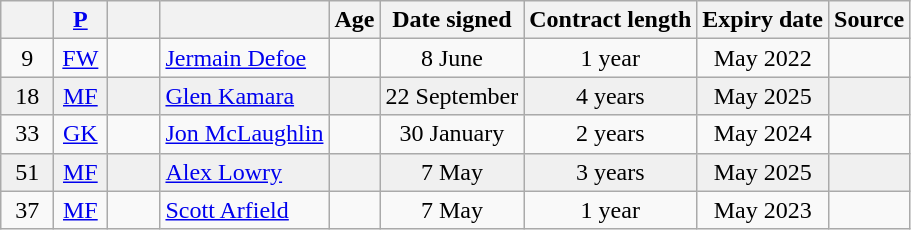<table class="wikitable sortable" style="text-align: center;">
<tr>
<th width=28><br></th>
<th width=28><a href='#'>P</a><br></th>
<th width=28><br></th>
<th><br></th>
<th>Age</th>
<th>Date signed</th>
<th>Contract length</th>
<th>Expiry date</th>
<th>Source</th>
</tr>
<tr>
<td>9</td>
<td><a href='#'>FW</a></td>
<td></td>
<td align="left"><a href='#'>Jermain Defoe</a></td>
<td></td>
<td>8 June</td>
<td>1 year</td>
<td>May 2022</td>
<td></td>
</tr>
<tr bgcolor = "#F0F0F0">
<td>18</td>
<td><a href='#'>MF</a></td>
<td></td>
<td align="left"><a href='#'>Glen Kamara</a></td>
<td></td>
<td>22 September</td>
<td>4 years</td>
<td>May 2025</td>
<td></td>
</tr>
<tr>
<td>33</td>
<td><a href='#'>GK</a></td>
<td></td>
<td align="left"><a href='#'>Jon McLaughlin</a></td>
<td></td>
<td>30 January</td>
<td>2 years</td>
<td>May 2024</td>
<td></td>
</tr>
<tr bgcolor = "#F0F0F0">
<td>51</td>
<td><a href='#'>MF</a></td>
<td></td>
<td align="left"><a href='#'>Alex Lowry</a></td>
<td></td>
<td>7 May</td>
<td>3 years</td>
<td>May 2025</td>
<td></td>
</tr>
<tr>
<td>37</td>
<td><a href='#'>MF</a></td>
<td></td>
<td align="left"><a href='#'>Scott Arfield</a></td>
<td></td>
<td>7 May</td>
<td>1 year</td>
<td>May 2023</td>
<td></td>
</tr>
</table>
